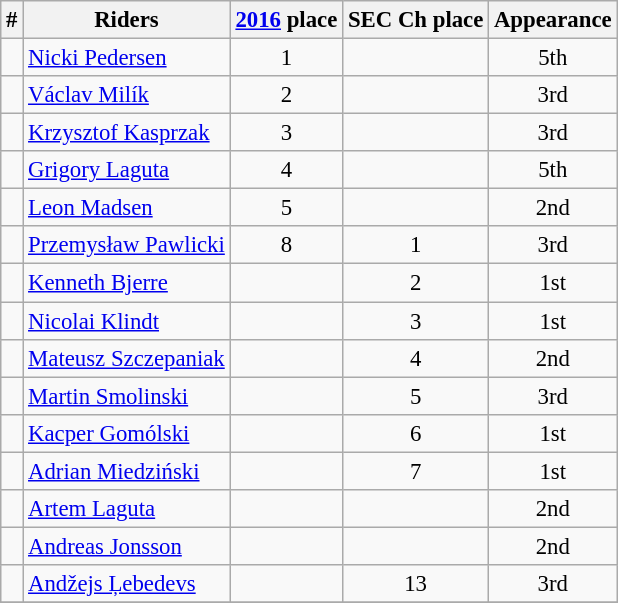<table class="wikitable" style="text-align: center; font-size: 95%">
<tr>
<th>#</th>
<th>Riders</th>
<th><a href='#'>2016</a> place</th>
<th>SEC Ch place</th>
<th>Appearance</th>
</tr>
<tr>
<td></td>
<td align=left> <a href='#'>Nicki Pedersen</a></td>
<td>1</td>
<td></td>
<td>5th</td>
</tr>
<tr>
<td></td>
<td align=left> <a href='#'>Václav Milík</a></td>
<td>2</td>
<td></td>
<td>3rd</td>
</tr>
<tr>
<td></td>
<td align=left> <a href='#'>Krzysztof Kasprzak</a></td>
<td>3</td>
<td></td>
<td>3rd</td>
</tr>
<tr>
<td></td>
<td align=left> <a href='#'>Grigory Laguta</a></td>
<td>4</td>
<td></td>
<td>5th</td>
</tr>
<tr>
<td></td>
<td align=left> <a href='#'>Leon Madsen</a></td>
<td>5</td>
<td></td>
<td>2nd</td>
</tr>
<tr>
<td></td>
<td align=left> <a href='#'>Przemysław Pawlicki</a></td>
<td>8</td>
<td>1</td>
<td>3rd</td>
</tr>
<tr>
<td></td>
<td align=left> <a href='#'>Kenneth Bjerre</a></td>
<td></td>
<td>2</td>
<td>1st</td>
</tr>
<tr>
<td></td>
<td align=left> <a href='#'>Nicolai Klindt</a></td>
<td></td>
<td>3</td>
<td>1st</td>
</tr>
<tr>
<td></td>
<td align=left> <a href='#'>Mateusz Szczepaniak</a></td>
<td></td>
<td>4</td>
<td>2nd</td>
</tr>
<tr>
<td></td>
<td align=left> <a href='#'>Martin Smolinski</a></td>
<td></td>
<td>5</td>
<td>3rd</td>
</tr>
<tr>
<td></td>
<td align=left> <a href='#'>Kacper Gomólski</a></td>
<td></td>
<td>6</td>
<td>1st</td>
</tr>
<tr>
<td></td>
<td align=left> <a href='#'>Adrian Miedziński</a></td>
<td></td>
<td>7</td>
<td>1st</td>
</tr>
<tr>
<td></td>
<td align=left> <a href='#'>Artem Laguta</a></td>
<td></td>
<td></td>
<td>2nd</td>
</tr>
<tr>
<td></td>
<td align=left> <a href='#'>Andreas Jonsson</a></td>
<td></td>
<td></td>
<td>2nd</td>
</tr>
<tr>
<td></td>
<td align=left> <a href='#'>Andžejs Ļebedevs</a></td>
<td></td>
<td>13</td>
<td>3rd</td>
</tr>
<tr>
</tr>
</table>
